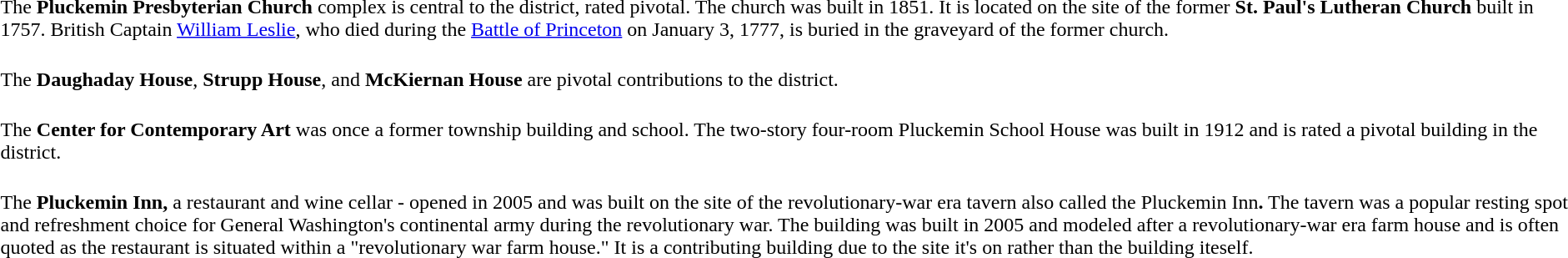<table>
<tr>
<td><br>The <strong>Pluckemin Presbyterian Church</strong> complex is central to the district, rated pivotal. The church was built in 1851. It is located on the site of the former <strong>St. Paul's Lutheran Church</strong> built in 1757. British Captain <a href='#'>William Leslie</a>, who died during the <a href='#'>Battle of Princeton</a> on January 3, 1777, is buried in the graveyard of the former church.</td>
</tr>
<tr>
<td><br>The <strong>Daughaday House</strong>, <strong>Strupp House</strong>, and <strong>McKiernan House</strong> are pivotal contributions to the district.</td>
</tr>
<tr>
<td><br>The <strong>Center for Contemporary Art</strong> was once a former township building and school. The two-story four-room Pluckemin School House was built in 1912 and is rated a pivotal building in the district.</td>
</tr>
<tr>
<td><br>The <strong>Pluckemin Inn,</strong> a restaurant and wine cellar - opened in 2005 and was built on the site of the revolutionary-war era tavern also called the Pluckemin Inn<strong>.</strong>  The tavern was a popular resting spot and refreshment choice for General Washington's continental army during the revolutionary war.  The building was built in 2005 and modeled after a revolutionary-war era farm house and is often quoted as the restaurant is situated within a "revolutionary war farm house." It is a contributing building due to the site it's on rather than the building iteself.</td>
</tr>
</table>
